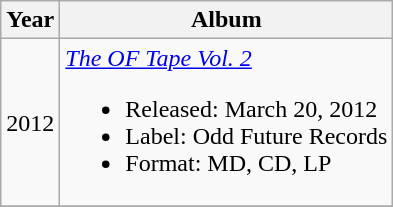<table class="wikitable">
<tr>
<th>Year</th>
<th>Album</th>
</tr>
<tr>
<td align="center">2012</td>
<td><em><a href='#'>The OF Tape Vol. 2</a></em><br><ul><li>Released: March 20, 2012</li><li>Label: Odd Future Records</li><li>Format: MD, CD, LP</li></ul></td>
</tr>
<tr>
</tr>
</table>
